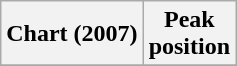<table class="wikitable plainrowheaders" style="text-align:center">
<tr>
<th scope="col">Chart (2007)</th>
<th scope="col">Peak<br>position</th>
</tr>
<tr>
</tr>
</table>
